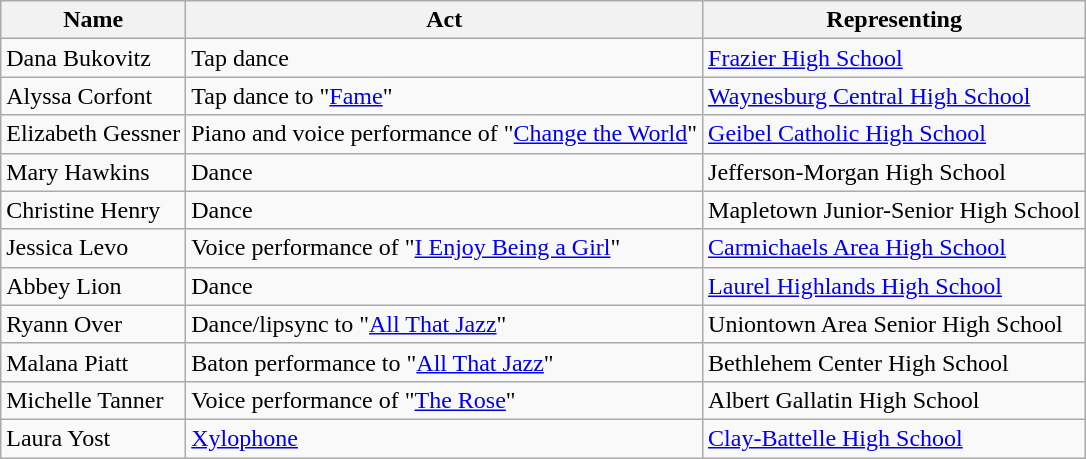<table class="wikitable">
<tr>
<th>Name</th>
<th>Act</th>
<th>Representing</th>
</tr>
<tr>
<td>Dana Bukovitz</td>
<td>Tap dance</td>
<td><a href='#'>Frazier High School</a></td>
</tr>
<tr>
<td>Alyssa Corfont</td>
<td>Tap dance to "<a href='#'>Fame</a>"</td>
<td><a href='#'>Waynesburg Central High School</a></td>
</tr>
<tr>
<td>Elizabeth Gessner</td>
<td>Piano and voice performance of "<a href='#'>Change the World</a>"</td>
<td><a href='#'>Geibel Catholic High School</a></td>
</tr>
<tr>
<td>Mary Hawkins</td>
<td>Dance</td>
<td>Jefferson-Morgan High School</td>
</tr>
<tr>
<td>Christine Henry</td>
<td>Dance</td>
<td>Mapletown Junior-Senior High School</td>
</tr>
<tr>
<td>Jessica Levo</td>
<td>Voice performance of "<a href='#'>I Enjoy Being a Girl</a>"</td>
<td><a href='#'>Carmichaels Area High School</a></td>
</tr>
<tr>
<td>Abbey Lion</td>
<td>Dance</td>
<td><a href='#'>Laurel Highlands High School</a></td>
</tr>
<tr>
<td>Ryann Over</td>
<td>Dance/lipsync to "<a href='#'>All That Jazz</a>"</td>
<td>Uniontown Area Senior High School</td>
</tr>
<tr>
<td>Malana Piatt</td>
<td>Baton performance to "<a href='#'>All That Jazz</a>"</td>
<td>Bethlehem Center High School</td>
</tr>
<tr>
<td>Michelle Tanner</td>
<td>Voice performance of "<a href='#'>The Rose</a>"</td>
<td>Albert Gallatin High School</td>
</tr>
<tr>
<td>Laura Yost</td>
<td><a href='#'>Xylophone</a></td>
<td><a href='#'>Clay-Battelle High School</a></td>
</tr>
</table>
